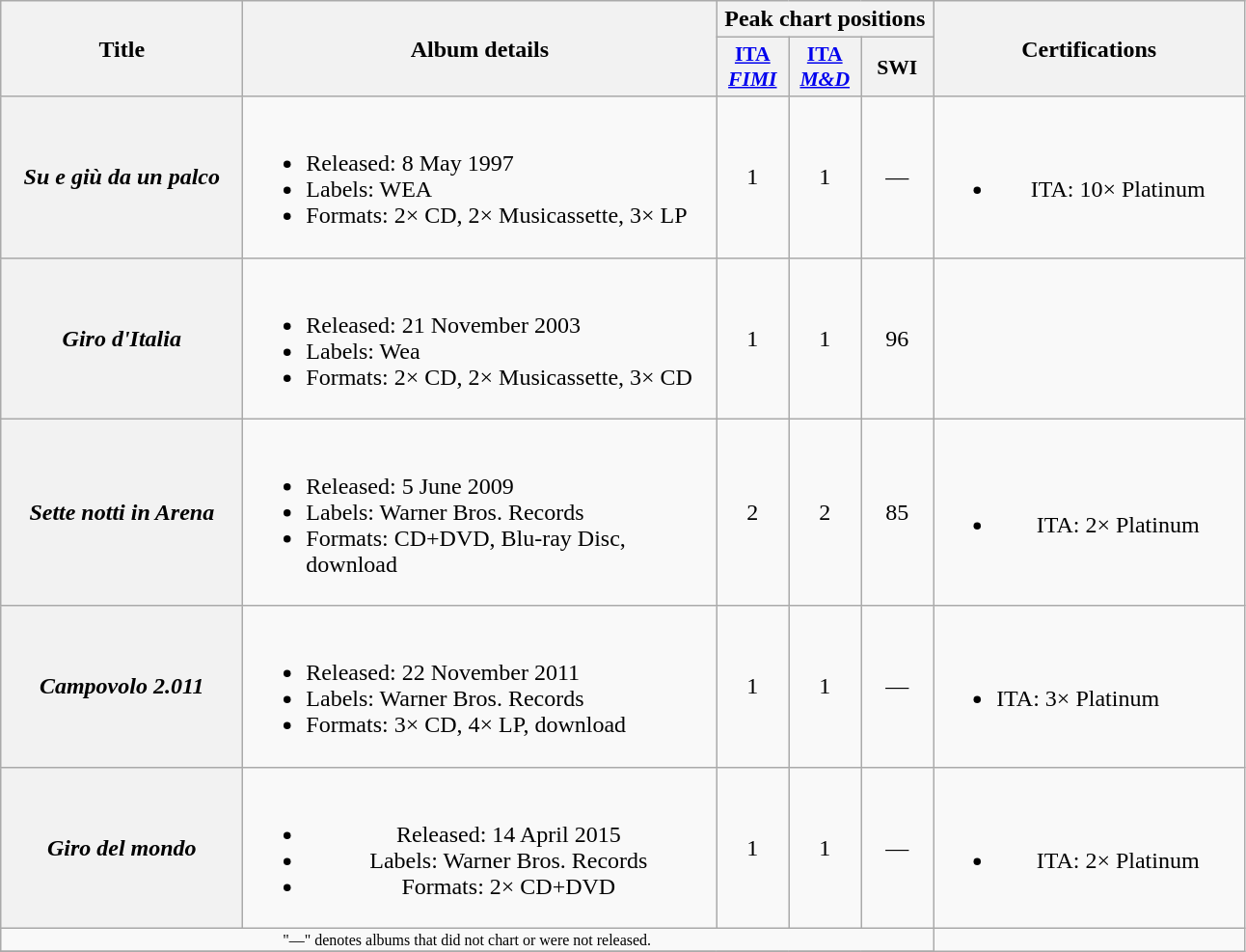<table class="wikitable plainrowheaders" style="text-align:center;" border="1">
<tr>
<th scope="col" rowspan="2" style="width:10em;">Title</th>
<th scope="col" rowspan="2" style="width:20em;">Album details</th>
<th scope="col" colspan="3">Peak chart positions</th>
<th scope="col" rowspan="2" style="width:13em;">Certifications</th>
</tr>
<tr>
<th scope="col" style="width:3em;font-size:90%;"><a href='#'>ITA<br><em>FIMI</em></a><br></th>
<th scope="col" style="width:3em;font-size:90%;"><a href='#'>ITA<br><em>M&D</em></a><br></th>
<th scope="col" style="width:3em;font-size:90%;">SWI<br></th>
</tr>
<tr>
<th scope="row"><em>Su e giù da un palco</em></th>
<td align="left"><br><ul><li>Released: 8 May 1997</li><li>Labels: WEA</li><li>Formats: 2× CD, 2× Musicassette, 3× LP</li></ul></td>
<td>1</td>
<td>1</td>
<td>—</td>
<td><br><ul><li>ITA: 10× Platinum</li></ul></td>
</tr>
<tr>
<th scope="row"><em>Giro d'Italia</em></th>
<td align="left"><br><ul><li>Released: 21 November 2003</li><li>Labels: Wea</li><li>Formats: 2× CD, 2× Musicassette, 3× CD</li></ul></td>
<td>1</td>
<td>1</td>
<td>96</td>
<td></td>
</tr>
<tr>
<th scope="row"><em>Sette notti in Arena</em></th>
<td align="left"><br><ul><li>Released: 5 June 2009</li><li>Labels: Warner Bros. Records</li><li>Formats: CD+DVD, Blu-ray Disc, download</li></ul></td>
<td>2</td>
<td>2</td>
<td>85</td>
<td><br><ul><li>ITA: 2× Platinum</li></ul></td>
</tr>
<tr>
<th scope="row"><em>Campovolo 2.011</em></th>
<td align="left"><br><ul><li>Released: 22 November 2011</li><li>Labels: Warner Bros. Records</li><li>Formats: 3× CD, 4× LP, download</li></ul></td>
<td>1</td>
<td>1</td>
<td>—</td>
<td align="left"><br><ul><li>ITA: 3× Platinum</li></ul></td>
</tr>
<tr>
<th scope="row"><em>Giro del mondo</em></th>
<td><br><ul><li>Released: 14 April 2015</li><li>Labels: Warner Bros. Records</li><li>Formats: 2× CD+DVD</li></ul></td>
<td>1</td>
<td>1</td>
<td>—</td>
<td><br><ul><li>ITA: 2× Platinum</li></ul></td>
</tr>
<tr>
<td colspan="5" align="center" style="font-size:8pt">"—" denotes albums that did not chart or were not released.</td>
</tr>
<tr>
</tr>
</table>
